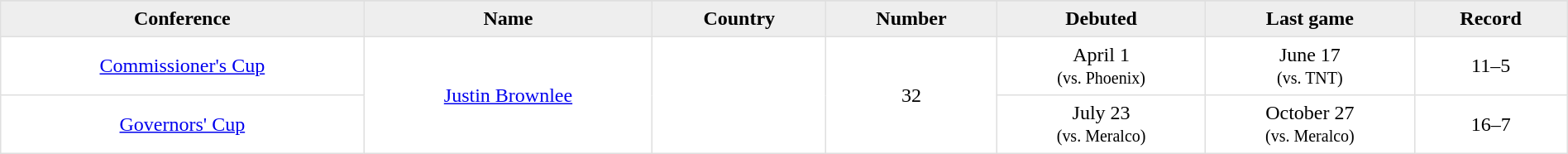<table border=1 style="border-collapse:collapse; text-align: center; width: 100%" bordercolor="#DFDFDF"  cellpadding="5">
<tr>
</tr>
<tr bgcolor="eeeeee">
<th>Conference</th>
<th>Name</th>
<th>Country</th>
<th>Number</th>
<th>Debuted</th>
<th>Last game</th>
<th>Record</th>
</tr>
<tr>
<td><a href='#'>Commissioner's Cup</a></td>
<td rowspan=2><a href='#'>Justin Brownlee</a></td>
<td rowspan=2></td>
<td rowspan=2>32</td>
<td>April 1<br><small>(vs. Phoenix)</small></td>
<td>June 17<br><small>(vs. TNT)</small></td>
<td>11–5</td>
</tr>
<tr>
<td><a href='#'>Governors' Cup</a></td>
<td>July 23<br><small>(vs. Meralco)</small></td>
<td>October 27<br><small>(vs. Meralco)</small></td>
<td>16–7</td>
</tr>
</table>
